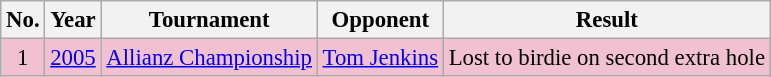<table class="wikitable" style="font-size:95%;">
<tr>
<th>No.</th>
<th>Year</th>
<th>Tournament</th>
<th>Opponent</th>
<th>Result</th>
</tr>
<tr style="background:#F2C1D1;">
<td align=center>1</td>
<td><a href='#'>2005</a></td>
<td><a href='#'>Allianz Championship</a></td>
<td> <a href='#'>Tom Jenkins</a></td>
<td>Lost to birdie on second extra hole</td>
</tr>
</table>
